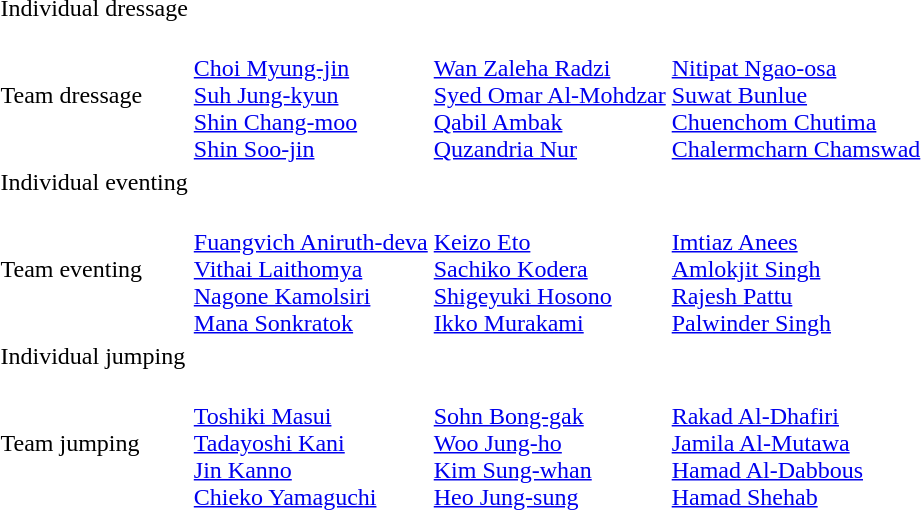<table>
<tr>
<td>Individual dressage<br></td>
<td></td>
<td></td>
<td></td>
</tr>
<tr>
<td>Team dressage<br></td>
<td><br><a href='#'>Choi Myung-jin</a><br><a href='#'>Suh Jung-kyun</a><br><a href='#'>Shin Chang-moo</a><br><a href='#'>Shin Soo-jin</a></td>
<td><br><a href='#'>Wan Zaleha Radzi</a><br><a href='#'>Syed Omar Al-Mohdzar</a><br><a href='#'>Qabil Ambak</a><br><a href='#'>Quzandria Nur</a></td>
<td><br><a href='#'>Nitipat Ngao-osa</a><br><a href='#'>Suwat Bunlue</a><br><a href='#'>Chuenchom Chutima</a><br><a href='#'>Chalermcharn Chamswad</a></td>
</tr>
<tr>
<td>Individual eventing<br></td>
<td></td>
<td></td>
<td></td>
</tr>
<tr>
<td>Team eventing<br></td>
<td><br><a href='#'>Fuangvich Aniruth-deva</a><br><a href='#'>Vithai Laithomya</a><br><a href='#'>Nagone Kamolsiri</a><br><a href='#'>Mana Sonkratok</a></td>
<td><br><a href='#'>Keizo Eto</a><br><a href='#'>Sachiko Kodera</a><br><a href='#'>Shigeyuki Hosono</a><br><a href='#'>Ikko Murakami</a></td>
<td><br><a href='#'>Imtiaz Anees</a><br><a href='#'>Amlokjit Singh</a><br><a href='#'>Rajesh Pattu</a><br><a href='#'>Palwinder Singh</a></td>
</tr>
<tr>
<td>Individual jumping<br></td>
<td></td>
<td></td>
<td></td>
</tr>
<tr>
<td>Team jumping<br></td>
<td><br><a href='#'>Toshiki Masui</a><br><a href='#'>Tadayoshi Kani</a><br><a href='#'>Jin Kanno</a><br><a href='#'>Chieko Yamaguchi</a></td>
<td><br><a href='#'>Sohn Bong-gak</a><br><a href='#'>Woo Jung-ho</a><br><a href='#'>Kim Sung-whan</a><br><a href='#'>Heo Jung-sung</a></td>
<td><br><a href='#'>Rakad Al-Dhafiri</a><br><a href='#'>Jamila Al-Mutawa</a><br><a href='#'>Hamad Al-Dabbous</a><br><a href='#'>Hamad Shehab</a></td>
</tr>
</table>
